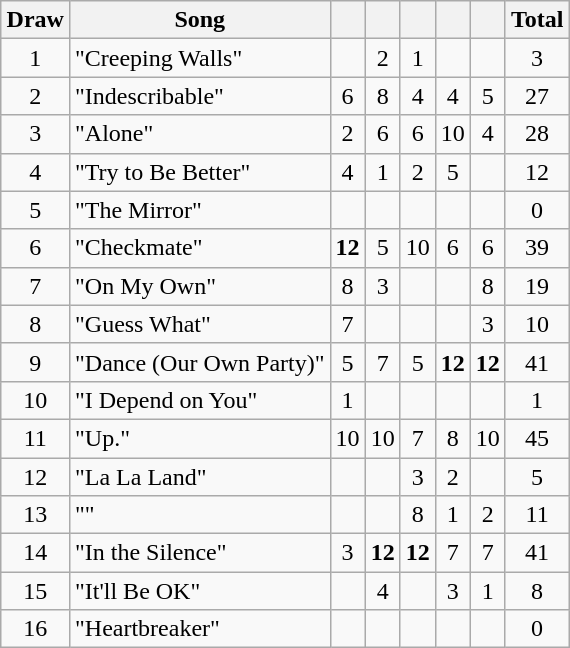<table class="wikitable collapsible" style="margin: 1em auto 1em auto; text-align:center;">
<tr>
<th scope="col">Draw</th>
<th scope="col">Song</th>
<th></th>
<th></th>
<th></th>
<th></th>
<th></th>
<th>Total</th>
</tr>
<tr>
<td>1</td>
<td align="left">"Creeping Walls"</td>
<td></td>
<td>2</td>
<td>1</td>
<td></td>
<td></td>
<td>3</td>
</tr>
<tr>
<td>2</td>
<td align="left">"Indescribable"</td>
<td>6</td>
<td>8</td>
<td>4</td>
<td>4</td>
<td>5</td>
<td>27</td>
</tr>
<tr>
<td>3</td>
<td align="left">"Alone"</td>
<td>2</td>
<td>6</td>
<td>6</td>
<td>10</td>
<td>4</td>
<td>28</td>
</tr>
<tr>
<td>4</td>
<td align="left">"Try to Be Better"</td>
<td>4</td>
<td>1</td>
<td>2</td>
<td>5</td>
<td></td>
<td>12</td>
</tr>
<tr>
<td>5</td>
<td align="left">"The Mirror"</td>
<td></td>
<td></td>
<td></td>
<td></td>
<td></td>
<td>0</td>
</tr>
<tr>
<td>6</td>
<td align="left">"Checkmate"</td>
<td><strong>12</strong></td>
<td>5</td>
<td>10</td>
<td>6</td>
<td>6</td>
<td>39</td>
</tr>
<tr>
<td>7</td>
<td align="left">"On My Own"</td>
<td>8</td>
<td>3</td>
<td></td>
<td></td>
<td>8</td>
<td>19</td>
</tr>
<tr>
<td>8</td>
<td align="left">"Guess What"</td>
<td>7</td>
<td></td>
<td></td>
<td></td>
<td>3</td>
<td>10</td>
</tr>
<tr>
<td>9</td>
<td align="left">"Dance (Our Own Party)"</td>
<td>5</td>
<td>7</td>
<td>5</td>
<td><strong>12</strong></td>
<td><strong>12</strong></td>
<td>41</td>
</tr>
<tr>
<td>10</td>
<td align="left">"I Depend on You"</td>
<td>1</td>
<td></td>
<td></td>
<td></td>
<td></td>
<td>1</td>
</tr>
<tr>
<td>11</td>
<td align="left">"Up."</td>
<td>10</td>
<td>10</td>
<td>7</td>
<td>8</td>
<td>10</td>
<td>45</td>
</tr>
<tr>
<td>12</td>
<td align="left">"La La Land"</td>
<td></td>
<td></td>
<td>3</td>
<td>2</td>
<td></td>
<td>5</td>
</tr>
<tr>
<td>13</td>
<td align="left">""</td>
<td></td>
<td></td>
<td>8</td>
<td>1</td>
<td>2</td>
<td>11</td>
</tr>
<tr>
<td>14</td>
<td align="left">"In the Silence"</td>
<td>3</td>
<td><strong>12</strong></td>
<td><strong>12</strong></td>
<td>7</td>
<td>7</td>
<td>41</td>
</tr>
<tr>
<td>15</td>
<td align="left">"It'll Be OK"</td>
<td></td>
<td>4</td>
<td></td>
<td>3</td>
<td>1</td>
<td>8</td>
</tr>
<tr>
<td>16</td>
<td align="left">"Heartbreaker"</td>
<td></td>
<td></td>
<td></td>
<td></td>
<td></td>
<td>0</td>
</tr>
</table>
